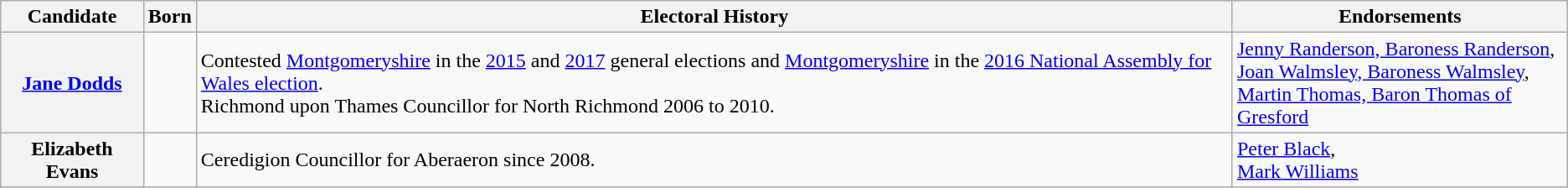<table class=wikitable>
<tr>
<th>Candidate</th>
<th>Born</th>
<th>Electoral History</th>
<th>Endorsements</th>
</tr>
<tr>
<th><a href='#'>Jane Dodds</a></th>
<td></td>
<td>Contested <a href='#'>Montgomeryshire</a> in the <a href='#'>2015</a> and <a href='#'>2017</a> general elections and <a href='#'>Montgomeryshire</a> in the <a href='#'>2016 National Assembly for Wales election</a>.<br>Richmond upon Thames Councillor for North Richmond 2006 to 2010.</td>
<td><a href='#'>Jenny Randerson, Baroness Randerson</a>,<br><a href='#'>Joan Walmsley, Baroness Walmsley</a>, <br><a href='#'>Martin Thomas, Baron Thomas of Gresford</a></td>
</tr>
<tr>
<th>Elizabeth Evans</th>
<td></td>
<td>Ceredigion Councillor for Aberaeron since 2008.</td>
<td><a href='#'>Peter Black</a>, <br> <a href='#'>Mark Williams</a></td>
</tr>
</table>
